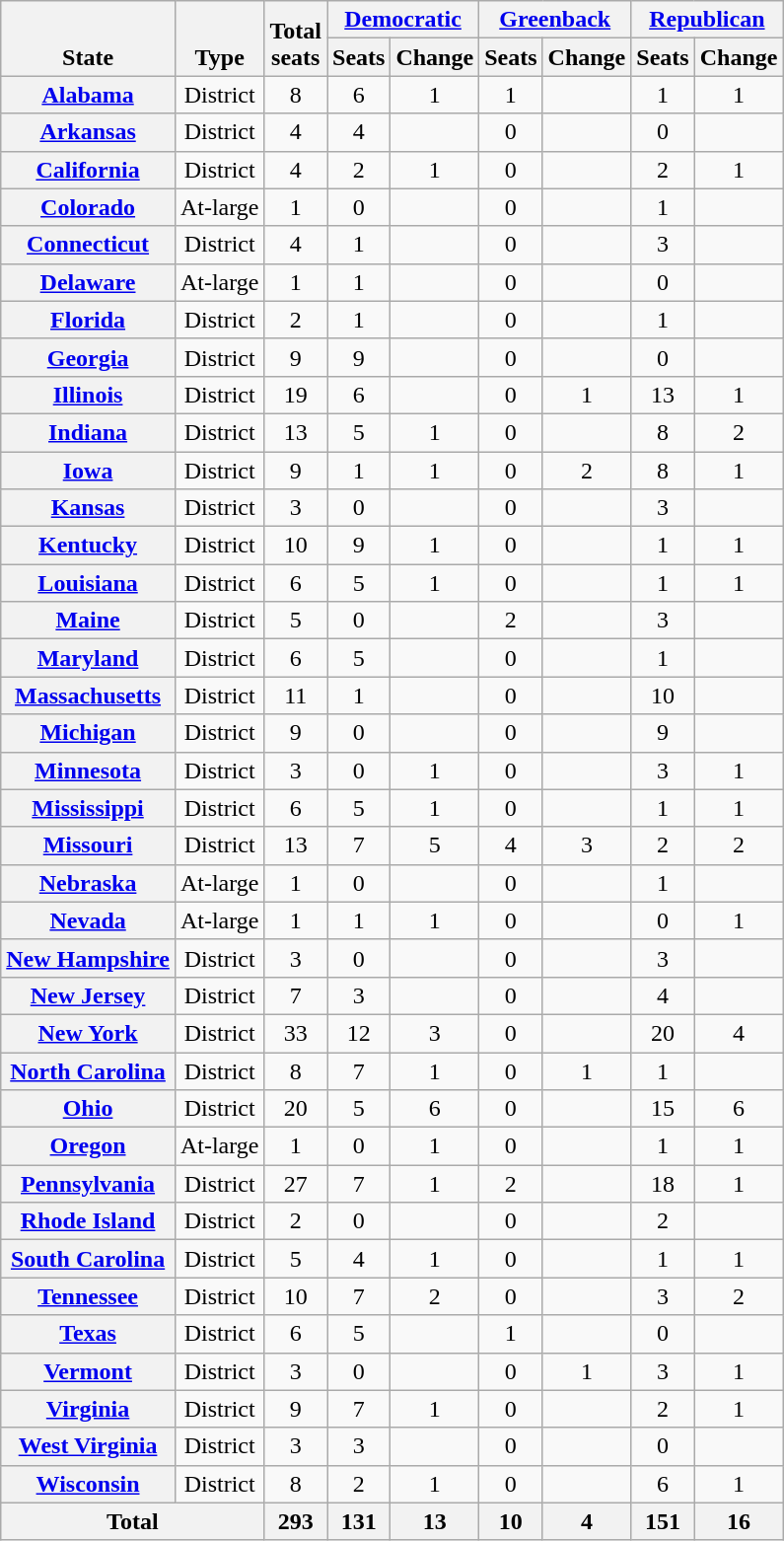<table class="wikitable sortable" style="text-align:center">
<tr valign=bottom>
<th rowspan=2>State</th>
<th rowspan=2>Type</th>
<th rowspan=2>Total<br>seats</th>
<th colspan=2 ><a href='#'>Democratic</a></th>
<th colspan=2 ><a href='#'>Greenback</a></th>
<th colspan=2 ><a href='#'>Republican</a></th>
</tr>
<tr>
<th>Seats</th>
<th>Change</th>
<th>Seats</th>
<th>Change</th>
<th>Seats</th>
<th>Change</th>
</tr>
<tr>
<th><a href='#'>Alabama</a></th>
<td>District</td>
<td>8</td>
<td>6</td>
<td> 1</td>
<td>1</td>
<td></td>
<td>1</td>
<td> 1</td>
</tr>
<tr>
<th><a href='#'>Arkansas</a></th>
<td>District</td>
<td>4</td>
<td>4</td>
<td></td>
<td>0</td>
<td></td>
<td>0</td>
<td></td>
</tr>
<tr>
<th><a href='#'>California</a></th>
<td>District</td>
<td>4</td>
<td>2</td>
<td> 1</td>
<td>0</td>
<td></td>
<td>2</td>
<td> 1</td>
</tr>
<tr>
<th><a href='#'>Colorado</a></th>
<td>At-large</td>
<td>1</td>
<td>0</td>
<td></td>
<td>0</td>
<td></td>
<td>1</td>
<td></td>
</tr>
<tr>
<th><a href='#'>Connecticut</a></th>
<td>District</td>
<td>4</td>
<td>1</td>
<td></td>
<td>0</td>
<td></td>
<td>3</td>
<td></td>
</tr>
<tr>
<th><a href='#'>Delaware</a></th>
<td>At-large</td>
<td>1</td>
<td>1</td>
<td></td>
<td>0</td>
<td></td>
<td>0</td>
<td></td>
</tr>
<tr>
<th><a href='#'>Florida</a></th>
<td>District</td>
<td>2</td>
<td>1</td>
<td></td>
<td>0</td>
<td></td>
<td>1</td>
<td></td>
</tr>
<tr>
<th><a href='#'>Georgia</a></th>
<td>District</td>
<td>9</td>
<td>9</td>
<td></td>
<td>0</td>
<td></td>
<td>0</td>
<td></td>
</tr>
<tr>
<th><a href='#'>Illinois</a></th>
<td>District</td>
<td>19</td>
<td>6</td>
<td></td>
<td>0</td>
<td> 1</td>
<td>13</td>
<td> 1</td>
</tr>
<tr>
<th><a href='#'>Indiana</a></th>
<td>District</td>
<td>13</td>
<td>5</td>
<td> 1</td>
<td>0</td>
<td></td>
<td>8</td>
<td> 2</td>
</tr>
<tr>
<th><a href='#'>Iowa</a></th>
<td>District</td>
<td>9</td>
<td>1</td>
<td> 1</td>
<td>0</td>
<td> 2</td>
<td>8</td>
<td> 1</td>
</tr>
<tr>
<th><a href='#'>Kansas</a></th>
<td>District</td>
<td>3</td>
<td>0</td>
<td></td>
<td>0</td>
<td></td>
<td>3</td>
<td></td>
</tr>
<tr>
<th><a href='#'>Kentucky</a></th>
<td>District</td>
<td>10</td>
<td>9</td>
<td> 1</td>
<td>0</td>
<td></td>
<td>1</td>
<td> 1</td>
</tr>
<tr>
<th><a href='#'>Louisiana</a></th>
<td>District</td>
<td>6</td>
<td>5</td>
<td> 1</td>
<td>0</td>
<td></td>
<td>1</td>
<td> 1</td>
</tr>
<tr>
<th><a href='#'>Maine</a></th>
<td>District</td>
<td>5</td>
<td>0</td>
<td></td>
<td>2</td>
<td></td>
<td>3</td>
<td></td>
</tr>
<tr>
<th><a href='#'>Maryland</a></th>
<td>District</td>
<td>6</td>
<td>5</td>
<td></td>
<td>0</td>
<td></td>
<td>1</td>
<td></td>
</tr>
<tr>
<th><a href='#'>Massachusetts</a></th>
<td>District</td>
<td>11</td>
<td>1</td>
<td></td>
<td>0</td>
<td></td>
<td>10</td>
<td></td>
</tr>
<tr>
<th><a href='#'>Michigan</a></th>
<td>District</td>
<td>9</td>
<td>0</td>
<td></td>
<td>0</td>
<td></td>
<td>9</td>
<td></td>
</tr>
<tr>
<th><a href='#'>Minnesota</a></th>
<td>District</td>
<td>3</td>
<td>0</td>
<td> 1</td>
<td>0</td>
<td></td>
<td>3</td>
<td> 1</td>
</tr>
<tr>
<th><a href='#'>Mississippi</a></th>
<td>District</td>
<td>6</td>
<td>5</td>
<td> 1</td>
<td>0</td>
<td></td>
<td>1</td>
<td> 1</td>
</tr>
<tr>
<th><a href='#'>Missouri</a></th>
<td>District</td>
<td>13</td>
<td>7</td>
<td> 5</td>
<td>4</td>
<td> 3</td>
<td>2</td>
<td> 2</td>
</tr>
<tr>
<th><a href='#'>Nebraska</a></th>
<td>At-large</td>
<td>1</td>
<td>0</td>
<td></td>
<td>0</td>
<td></td>
<td>1</td>
<td></td>
</tr>
<tr>
<th><a href='#'>Nevada</a></th>
<td>At-large</td>
<td>1</td>
<td>1</td>
<td> 1</td>
<td>0</td>
<td></td>
<td>0</td>
<td> 1</td>
</tr>
<tr>
<th><a href='#'>New Hampshire</a></th>
<td>District</td>
<td>3</td>
<td>0</td>
<td></td>
<td>0</td>
<td></td>
<td>3</td>
<td></td>
</tr>
<tr>
<th><a href='#'>New Jersey</a></th>
<td>District</td>
<td>7</td>
<td>3</td>
<td></td>
<td>0</td>
<td></td>
<td>4</td>
<td></td>
</tr>
<tr>
<th><a href='#'>New York</a></th>
<td>District</td>
<td>33</td>
<td>12</td>
<td> 3</td>
<td>0</td>
<td></td>
<td>20</td>
<td> 4</td>
</tr>
<tr>
<th><a href='#'>North Carolina</a></th>
<td>District</td>
<td>8</td>
<td>7</td>
<td> 1</td>
<td>0</td>
<td> 1</td>
<td>1</td>
<td></td>
</tr>
<tr>
<th><a href='#'>Ohio</a></th>
<td>District</td>
<td>20</td>
<td>5</td>
<td> 6</td>
<td>0</td>
<td></td>
<td>15</td>
<td> 6</td>
</tr>
<tr>
<th><a href='#'>Oregon</a></th>
<td>At-large</td>
<td>1</td>
<td>0</td>
<td> 1</td>
<td>0</td>
<td></td>
<td>1</td>
<td> 1</td>
</tr>
<tr>
<th><a href='#'>Pennsylvania</a></th>
<td>District</td>
<td>27</td>
<td>7</td>
<td> 1</td>
<td>2</td>
<td></td>
<td>18</td>
<td> 1</td>
</tr>
<tr>
<th><a href='#'>Rhode Island</a></th>
<td>District</td>
<td>2</td>
<td>0</td>
<td></td>
<td>0</td>
<td></td>
<td>2</td>
<td></td>
</tr>
<tr>
<th><a href='#'>South Carolina</a></th>
<td>District</td>
<td>5</td>
<td>4</td>
<td> 1</td>
<td>0</td>
<td></td>
<td>1</td>
<td> 1</td>
</tr>
<tr>
<th><a href='#'>Tennessee</a></th>
<td>District</td>
<td>10</td>
<td>7</td>
<td> 2</td>
<td>0</td>
<td></td>
<td>3</td>
<td> 2</td>
</tr>
<tr>
<th><a href='#'>Texas</a></th>
<td>District</td>
<td>6</td>
<td>5</td>
<td></td>
<td>1</td>
<td></td>
<td>0</td>
<td></td>
</tr>
<tr>
<th><a href='#'>Vermont</a></th>
<td>District</td>
<td>3</td>
<td>0</td>
<td></td>
<td>0</td>
<td> 1</td>
<td>3</td>
<td> 1</td>
</tr>
<tr>
<th><a href='#'>Virginia</a></th>
<td>District</td>
<td>9</td>
<td>7</td>
<td> 1</td>
<td>0</td>
<td></td>
<td>2</td>
<td> 1</td>
</tr>
<tr>
<th><a href='#'>West Virginia</a></th>
<td>District</td>
<td>3</td>
<td>3</td>
<td></td>
<td>0</td>
<td></td>
<td>0</td>
<td></td>
</tr>
<tr>
<th><a href='#'>Wisconsin</a></th>
<td>District</td>
<td>8</td>
<td>2</td>
<td> 1</td>
<td>0</td>
<td></td>
<td>6</td>
<td> 1</td>
</tr>
<tr>
<th align=center colspan=2>Total</th>
<th>293</th>
<th>131<br></th>
<th> 13</th>
<th>10<br></th>
<th> 4</th>
<th>151<br></th>
<th> 16</th>
</tr>
</table>
